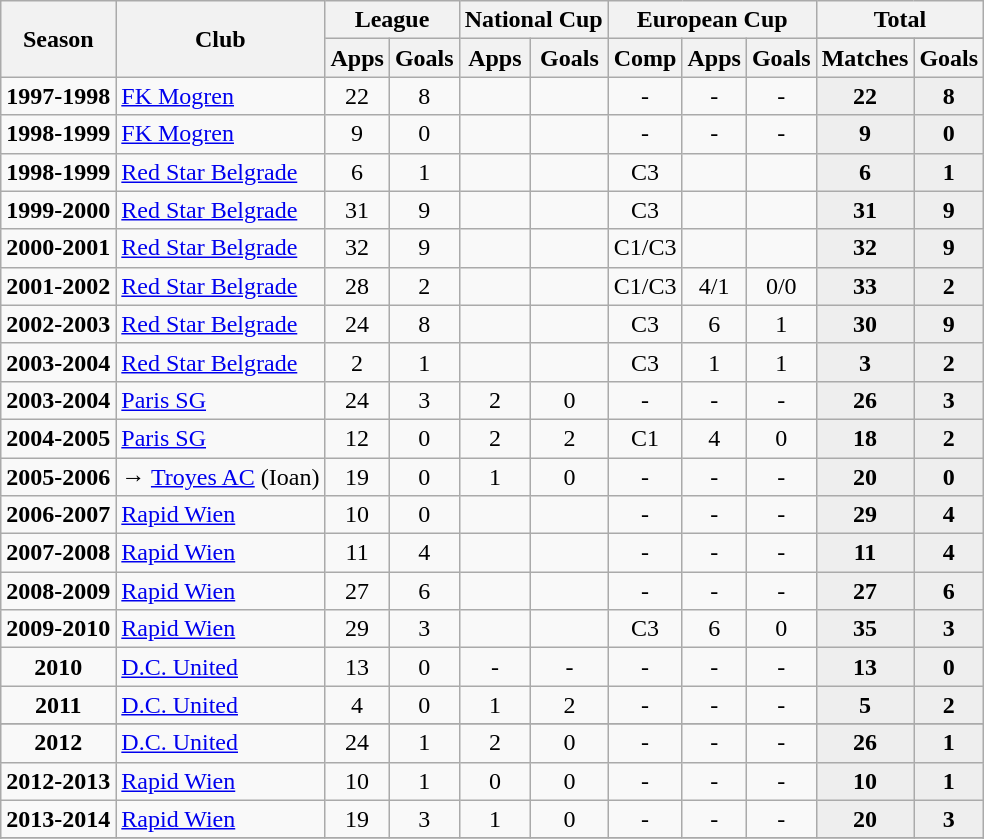<table class=wikitable style="text-align:center">
<tr>
<th rowspan="3">Season</th>
<th rowspan="3">Club</th>
<th colspan="2">League</th>
<th colspan="2">National Cup</th>
<th colspan="3">European Cup</th>
<th colspan="2">Total</th>
</tr>
<tr>
<th rowspan="2">Apps</th>
<th rowspan="2">Goals</th>
<th rowspan="2">Apps</th>
<th rowspan="2">Goals</th>
<th rowspan="2">Comp</th>
<th rowspan="2">Apps</th>
<th rowspan="2">Goals</th>
</tr>
<tr>
<th><strong>Matches</strong></th>
<th><strong>Goals</strong></th>
</tr>
<tr>
<td><strong>1997-1998</strong></td>
<td align="left"><a href='#'>FK Mogren</a></td>
<td>22</td>
<td>8</td>
<td></td>
<td></td>
<td>-</td>
<td>-</td>
<td>-</td>
<td bgcolor="#EEEEEE"><strong>22</strong></td>
<td bgcolor="#EEEEEE"><strong>8</strong></td>
</tr>
<tr>
<td><strong>1998-1999</strong></td>
<td align="left"><a href='#'>FK Mogren</a></td>
<td>9</td>
<td>0</td>
<td></td>
<td></td>
<td>-</td>
<td>-</td>
<td>-</td>
<td bgcolor="#EEEEEE"><strong>9</strong></td>
<td bgcolor="#EEEEEE"><strong>0</strong></td>
</tr>
<tr>
<td><strong>1998-1999</strong></td>
<td align="left"><a href='#'>Red Star Belgrade</a></td>
<td>6</td>
<td>1</td>
<td></td>
<td></td>
<td>C3</td>
<td></td>
<td></td>
<td bgcolor="#EEEEEE"><strong>6</strong></td>
<td bgcolor="#EEEEEE"><strong>1</strong></td>
</tr>
<tr>
<td><strong>1999-2000</strong></td>
<td align="left"><a href='#'>Red Star Belgrade</a></td>
<td>31</td>
<td>9</td>
<td></td>
<td></td>
<td>C3</td>
<td></td>
<td></td>
<td bgcolor="#EEEEEE"><strong>31</strong></td>
<td bgcolor="#EEEEEE"><strong>9</strong></td>
</tr>
<tr>
<td><strong>2000-2001</strong></td>
<td align="left"><a href='#'>Red Star Belgrade</a></td>
<td>32</td>
<td>9</td>
<td></td>
<td></td>
<td>C1/C3</td>
<td></td>
<td></td>
<td bgcolor="#EEEEEE"><strong>32</strong></td>
<td bgcolor="#EEEEEE"><strong>9</strong></td>
</tr>
<tr>
<td><strong>2001-2002</strong></td>
<td align="left"><a href='#'>Red Star Belgrade</a></td>
<td>28</td>
<td>2</td>
<td></td>
<td></td>
<td>C1/C3</td>
<td>4/1</td>
<td>0/0</td>
<td bgcolor="#EEEEEE"><strong>33</strong></td>
<td bgcolor="#EEEEEE"><strong>2</strong></td>
</tr>
<tr>
<td><strong>2002-2003</strong></td>
<td align="left"><a href='#'>Red Star Belgrade</a></td>
<td>24</td>
<td>8</td>
<td></td>
<td></td>
<td>C3</td>
<td>6</td>
<td>1</td>
<td bgcolor="#EEEEEE"><strong>30</strong></td>
<td bgcolor="#EEEEEE"><strong>9</strong></td>
</tr>
<tr>
<td><strong>2003-2004</strong></td>
<td align="left"><a href='#'>Red Star Belgrade</a></td>
<td>2</td>
<td>1</td>
<td></td>
<td></td>
<td>C3</td>
<td>1</td>
<td>1</td>
<td bgcolor="#EEEEEE"><strong>3</strong></td>
<td bgcolor="#EEEEEE"><strong>2</strong></td>
</tr>
<tr>
<td><strong>2003-2004</strong></td>
<td align="left"><a href='#'>Paris SG</a></td>
<td>24</td>
<td>3</td>
<td>2</td>
<td>0</td>
<td>-</td>
<td>-</td>
<td>-</td>
<td bgcolor="#EEEEEE"><strong>26</strong></td>
<td bgcolor="#EEEEEE"><strong>3</strong></td>
</tr>
<tr>
<td><strong>2004-2005</strong></td>
<td align="left"><a href='#'>Paris SG</a></td>
<td>12</td>
<td>0</td>
<td>2</td>
<td>2</td>
<td>C1</td>
<td>4</td>
<td>0</td>
<td bgcolor="#EEEEEE"><strong>18</strong></td>
<td bgcolor="#EEEEEE"><strong>2</strong></td>
</tr>
<tr>
<td><strong>2005-2006</strong></td>
<td align="left">→ <a href='#'>Troyes AC</a> (Ioan)</td>
<td>19</td>
<td>0</td>
<td>1</td>
<td>0</td>
<td>-</td>
<td>-</td>
<td>-</td>
<td bgcolor="#EEEEEE"><strong>20</strong></td>
<td bgcolor="#EEEEEE"><strong>0</strong></td>
</tr>
<tr>
<td><strong>2006-2007</strong></td>
<td align="left"><a href='#'>Rapid Wien</a></td>
<td>10</td>
<td>0</td>
<td></td>
<td></td>
<td>-</td>
<td>-</td>
<td>-</td>
<td bgcolor="#EEEEEE"><strong>29</strong></td>
<td bgcolor="#EEEEEE"><strong>4</strong></td>
</tr>
<tr>
<td><strong>2007-2008</strong></td>
<td align="left"><a href='#'>Rapid Wien</a></td>
<td>11</td>
<td>4</td>
<td></td>
<td></td>
<td>-</td>
<td>-</td>
<td>-</td>
<td bgcolor="#EEEEEE"><strong>11</strong></td>
<td bgcolor="#EEEEEE"><strong>4</strong></td>
</tr>
<tr>
<td><strong>2008-2009</strong></td>
<td align="left"><a href='#'>Rapid Wien</a></td>
<td>27</td>
<td>6</td>
<td></td>
<td></td>
<td>-</td>
<td>-</td>
<td>-</td>
<td bgcolor="#EEEEEE"><strong>27</strong></td>
<td bgcolor="#EEEEEE"><strong>6</strong></td>
</tr>
<tr>
<td><strong>2009-2010</strong></td>
<td align="left"><a href='#'>Rapid Wien</a></td>
<td>29</td>
<td>3</td>
<td></td>
<td></td>
<td>C3</td>
<td>6</td>
<td>0</td>
<td bgcolor="#EEEEEE"><strong>35</strong></td>
<td bgcolor="#EEEEEE"><strong>3</strong></td>
</tr>
<tr>
<td><strong>2010</strong></td>
<td align="left"><a href='#'>D.C. United</a></td>
<td>13</td>
<td>0</td>
<td>-</td>
<td>-</td>
<td>-</td>
<td>-</td>
<td>-</td>
<td bgcolor="#EEEEEE"><strong>13</strong></td>
<td bgcolor="#EEEEEE"><strong>0</strong></td>
</tr>
<tr>
<td><strong>2011</strong></td>
<td align="left"><a href='#'>D.C. United</a></td>
<td>4</td>
<td>0</td>
<td>1</td>
<td>2</td>
<td>-</td>
<td>-</td>
<td>-</td>
<td bgcolor="#EEEEEE"><strong>5</strong></td>
<td bgcolor="#EEEEEE"><strong>2</strong></td>
</tr>
<tr>
</tr>
<tr>
</tr>
<tr>
<td><strong>2012</strong></td>
<td align="left"><a href='#'>D.C. United</a></td>
<td>24</td>
<td>1</td>
<td>2</td>
<td>0</td>
<td>-</td>
<td>-</td>
<td>-</td>
<td bgcolor="#EEEEEE"><strong>26</strong></td>
<td bgcolor="#EEEEEE"><strong>1</strong></td>
</tr>
<tr>
<td><strong>2012-2013</strong></td>
<td align="left"><a href='#'>Rapid Wien</a></td>
<td>10</td>
<td>1</td>
<td>0</td>
<td>0</td>
<td>-</td>
<td>-</td>
<td>-</td>
<td bgcolor="#EEEEEE"><strong>10</strong></td>
<td bgcolor="#EEEEEE"><strong>1</strong></td>
</tr>
<tr>
<td><strong>2013-2014</strong></td>
<td align="left"><a href='#'>Rapid Wien</a></td>
<td>19</td>
<td>3</td>
<td>1</td>
<td>0</td>
<td>-</td>
<td>-</td>
<td>-</td>
<td bgcolor="#EEEEEE"><strong>20</strong></td>
<td bgcolor="#EEEEEE"><strong>3</strong></td>
</tr>
<tr>
</tr>
<tr>
</tr>
</table>
